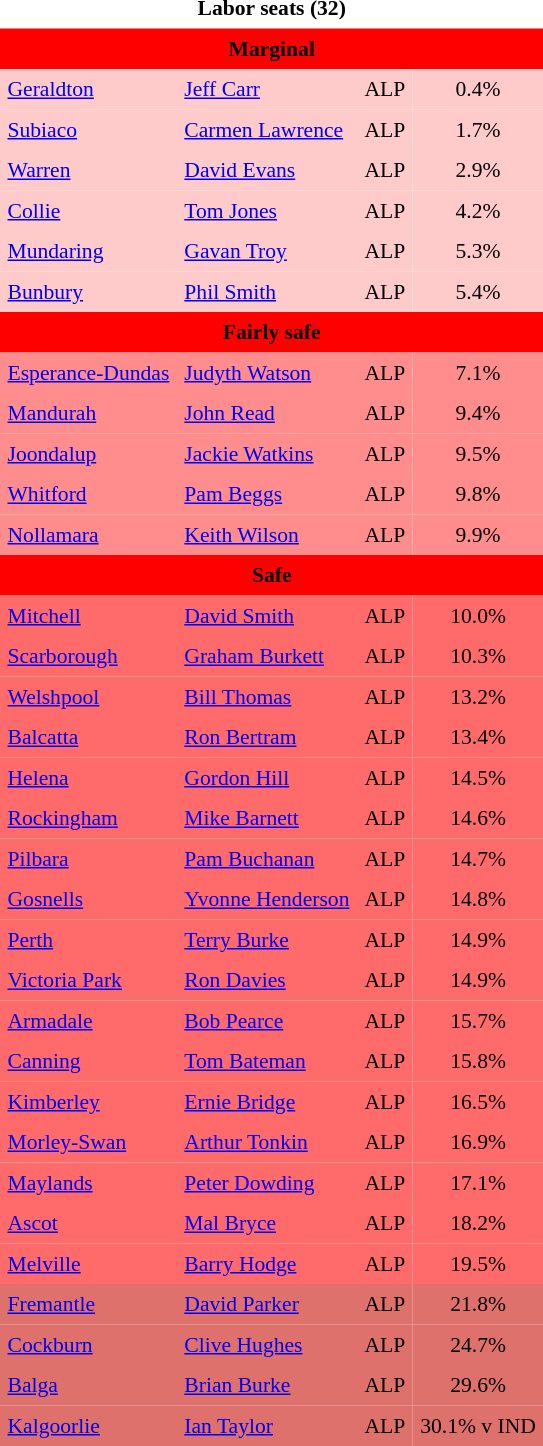<table class="toccolours" cellpadding="5" cellspacing="0" style="float:left; margin-right:.5em; margin-top:.4em; font-size:90%;">
<tr>
<td COLSPAN=4 align="center"><strong>Labor seats (32)</strong></td>
</tr>
<tr>
<td COLSPAN=4 align="center" bgcolor="red"><span><strong>Marginal</strong></span></td>
</tr>
<tr>
<td align="left" bgcolor="FFCACA"><a href='#'>Geraldton</a></td>
<td align="left" bgcolor="FFCACA"><a href='#'>Jeff Carr</a></td>
<td align="left" bgcolor="FFCACA">ALP</td>
<td align="center" bgcolor="FFCACA">0.4%</td>
</tr>
<tr>
<td align="left" bgcolor="FFCACA"><a href='#'>Subiaco</a></td>
<td align="left" bgcolor="FFCACA"><a href='#'>Carmen Lawrence</a></td>
<td align="left" bgcolor="FFCACA">ALP</td>
<td align="center" bgcolor="FFCACA">1.7%</td>
</tr>
<tr>
<td align="left" bgcolor="FFCACA"><a href='#'>Warren</a></td>
<td align="left" bgcolor="FFCACA"><a href='#'>David Evans</a></td>
<td align="left" bgcolor="FFCACA">ALP</td>
<td align="center" bgcolor="FFCACA">2.9%</td>
</tr>
<tr>
<td align="left" bgcolor="FFCACA"><a href='#'>Collie</a></td>
<td align="left" bgcolor="FFCACA"><a href='#'>Tom Jones</a></td>
<td align="left" bgcolor="FFCACA">ALP</td>
<td align="center" bgcolor="FFCACA">4.2%</td>
</tr>
<tr>
<td align="left" bgcolor="FFCACA"><a href='#'>Mundaring</a></td>
<td align="left" bgcolor="FFCACA"><a href='#'>Gavan Troy</a></td>
<td align="left" bgcolor="FFCACA">ALP</td>
<td align="center" bgcolor="FFCACA">5.3%</td>
</tr>
<tr>
<td align="left" bgcolor="FFCACA"><a href='#'>Bunbury</a></td>
<td align="left" bgcolor="FFCACA"><a href='#'>Phil Smith</a></td>
<td align="left" bgcolor="FFCACA">ALP</td>
<td align="center" bgcolor="FFCACA">5.4%</td>
</tr>
<tr>
<td COLSPAN=4 align="center" bgcolor="red"><span><strong>Fairly safe</strong></span></td>
</tr>
<tr>
<td align="left" bgcolor="FF8D8D"><a href='#'>Esperance-Dundas</a></td>
<td align="left" bgcolor="FF8D8D"><a href='#'>Judyth Watson</a></td>
<td align="left" bgcolor="FF8D8D">ALP</td>
<td align="center" bgcolor="FF8D8D">7.1%</td>
</tr>
<tr>
<td align="left" bgcolor="FF8D8D"><a href='#'>Mandurah</a></td>
<td align="left" bgcolor="FF8D8D"><a href='#'>John Read</a></td>
<td align="left" bgcolor="FF8D8D">ALP</td>
<td align="center" bgcolor="FF8D8D">9.4%</td>
</tr>
<tr>
<td align="left" bgcolor="FF8D8D"><a href='#'>Joondalup</a></td>
<td align="left" bgcolor="FF8D8D"><a href='#'>Jackie Watkins</a></td>
<td align="left" bgcolor="FF8D8D">ALP</td>
<td align="center" bgcolor="FF8D8D">9.5%</td>
</tr>
<tr>
<td align="left" bgcolor="FF8D8D"><a href='#'>Whitford</a></td>
<td align="left" bgcolor="FF8D8D"><a href='#'>Pam Beggs</a></td>
<td align="left" bgcolor="FF8D8D">ALP</td>
<td align="center" bgcolor="FF8D8D">9.8%</td>
</tr>
<tr>
<td align="left" bgcolor="FF8D8D"><a href='#'>Nollamara</a></td>
<td align="left" bgcolor="FF8D8D"><a href='#'>Keith Wilson</a></td>
<td align="left" bgcolor="FF8D8D">ALP</td>
<td align="center" bgcolor="FF8D8D">9.9%</td>
</tr>
<tr>
<td COLSPAN=4 align="center" bgcolor="red"><span><strong>Safe</strong></span></td>
</tr>
<tr>
<td align="left" bgcolor="FF6B6B"><a href='#'>Mitchell</a></td>
<td align="left" bgcolor="FF6B6B"><a href='#'>David Smith</a></td>
<td align="left" bgcolor="FF6B6B">ALP</td>
<td align="center" bgcolor="FF6B6B">10.0%</td>
</tr>
<tr>
<td align="left" bgcolor="FF6B6B"><a href='#'>Scarborough</a></td>
<td align="left" bgcolor="FF6B6B"><a href='#'>Graham Burkett</a></td>
<td align="left" bgcolor="FF6B6B">ALP</td>
<td align="center" bgcolor="FF6B6B">10.3%</td>
</tr>
<tr>
<td align="left" bgcolor="FF6B6B"><a href='#'>Welshpool</a></td>
<td align="left" bgcolor="FF6B6B"><a href='#'>Bill Thomas</a></td>
<td align="left" bgcolor="FF6B6B">ALP</td>
<td align="center" bgcolor="FF6B6B">13.2%</td>
</tr>
<tr>
<td align="left" bgcolor="FF6B6B"><a href='#'>Balcatta</a></td>
<td align="left" bgcolor="FF6B6B"><a href='#'>Ron Bertram</a></td>
<td align="left" bgcolor="FF6B6B">ALP</td>
<td align="center" bgcolor="FF6B6B">13.4%</td>
</tr>
<tr>
<td align="left" bgcolor="FF6B6B"><a href='#'>Helena</a></td>
<td align="left" bgcolor="FF6B6B"><a href='#'>Gordon Hill</a></td>
<td align="left" bgcolor="FF6B6B">ALP</td>
<td align="center" bgcolor="FF6B6B">14.5%</td>
</tr>
<tr>
<td align="left" bgcolor="FF6B6B"><a href='#'>Rockingham</a></td>
<td align="left" bgcolor="FF6B6B"><a href='#'>Mike Barnett</a></td>
<td align="left" bgcolor="FF6B6B">ALP</td>
<td align="center" bgcolor="FF6B6B">14.6%</td>
</tr>
<tr>
<td align="left" bgcolor="FF6B6B"><a href='#'>Pilbara</a></td>
<td align="left" bgcolor="FF6B6B"><a href='#'>Pam Buchanan</a></td>
<td align="left" bgcolor="FF6B6B">ALP</td>
<td align="center" bgcolor="FF6B6B">14.7%</td>
</tr>
<tr>
<td align="left" bgcolor="FF6B6B"><a href='#'>Gosnells</a></td>
<td align="left" bgcolor="FF6B6B"><a href='#'>Yvonne Henderson</a></td>
<td align="left" bgcolor="FF6B6B">ALP</td>
<td align="center" bgcolor="FF6B6B">14.8%</td>
</tr>
<tr>
<td align="left" bgcolor="FF6B6B"><a href='#'>Perth</a></td>
<td align="left" bgcolor="FF6B6B"><a href='#'>Terry Burke</a></td>
<td align="left" bgcolor="FF6B6B">ALP</td>
<td align="center" bgcolor="FF6B6B">14.9%</td>
</tr>
<tr>
<td align="left" bgcolor="FF6B6B"><a href='#'>Victoria Park</a></td>
<td align="left" bgcolor="FF6B6B"><a href='#'>Ron Davies</a></td>
<td align="left" bgcolor="FF6B6B">ALP</td>
<td align="center" bgcolor="FF6B6B">14.9%</td>
</tr>
<tr>
<td align="left" bgcolor="FF6B6B"><a href='#'>Armadale</a></td>
<td align="left" bgcolor="FF6B6B"><a href='#'>Bob Pearce</a></td>
<td align="left" bgcolor="FF6B6B">ALP</td>
<td align="center" bgcolor="FF6B6B">15.7%</td>
</tr>
<tr>
<td align="left" bgcolor="FF6B6B"><a href='#'>Canning</a></td>
<td align="left" bgcolor="FF6B6B"><a href='#'>Tom Bateman</a></td>
<td align="left" bgcolor="FF6B6B">ALP</td>
<td align="center" bgcolor="FF6B6B">15.8%</td>
</tr>
<tr>
<td align="left" bgcolor="FF6B6B"><a href='#'>Kimberley</a></td>
<td align="left" bgcolor="FF6B6B"><a href='#'>Ernie Bridge</a></td>
<td align="left" bgcolor="FF6B6B">ALP</td>
<td align="center" bgcolor="FF6B6B">16.5%</td>
</tr>
<tr>
<td align="left" bgcolor="FF6B6B"><a href='#'>Morley-Swan</a></td>
<td align="left" bgcolor="FF6B6B"><a href='#'>Arthur Tonkin</a></td>
<td align="left" bgcolor="FF6B6B">ALP</td>
<td align="center" bgcolor="FF6B6B">16.9%</td>
</tr>
<tr>
<td align="left" bgcolor="FF6B6B"><a href='#'>Maylands</a></td>
<td align="left" bgcolor="FF6B6B"><a href='#'>Peter Dowding</a></td>
<td align="left" bgcolor="FF6B6B">ALP</td>
<td align="center" bgcolor="FF6B6B">17.1%</td>
</tr>
<tr>
<td align="left" bgcolor="FF6B6B"><a href='#'>Ascot</a></td>
<td align="left" bgcolor="FF6B6B"><a href='#'>Mal Bryce</a></td>
<td align="left" bgcolor="FF6B6B">ALP</td>
<td align="center" bgcolor="FF6B6B">18.2%</td>
</tr>
<tr>
<td align="left" bgcolor="FF6B6B"><a href='#'>Melville</a></td>
<td align="left" bgcolor="FF6B6B"><a href='#'>Barry Hodge</a></td>
<td align="left" bgcolor="FF6B6B">ALP</td>
<td align="center" bgcolor="FF6B6B">19.5%</td>
</tr>
<tr>
<td align="left" bgcolor="DF716D"><a href='#'>Fremantle</a></td>
<td align="left" bgcolor="DF716D"><a href='#'>David Parker</a></td>
<td align="left" bgcolor="DF716D">ALP</td>
<td align="center" bgcolor="DF716D">21.8%</td>
</tr>
<tr>
<td align="left" bgcolor="DF716D"><a href='#'>Cockburn</a></td>
<td align="left" bgcolor="DF716D"><a href='#'>Clive Hughes</a></td>
<td align="left" bgcolor="DF716D">ALP</td>
<td align="center" bgcolor="DF716D">24.7%</td>
</tr>
<tr>
<td align="left" bgcolor="DF716D"><a href='#'>Balga</a></td>
<td align="left" bgcolor="DF716D"><a href='#'>Brian Burke</a></td>
<td align="left" bgcolor="DF716D">ALP</td>
<td align="center" bgcolor="DF716D">29.6%</td>
</tr>
<tr>
<td align="left" bgcolor="DF716D"><a href='#'>Kalgoorlie</a></td>
<td align="left" bgcolor="DF716D"><a href='#'>Ian Taylor</a></td>
<td align="left" bgcolor="DF716D">ALP</td>
<td align="center" bgcolor="DF716D">30.1% v IND</td>
</tr>
<tr>
</tr>
</table>
